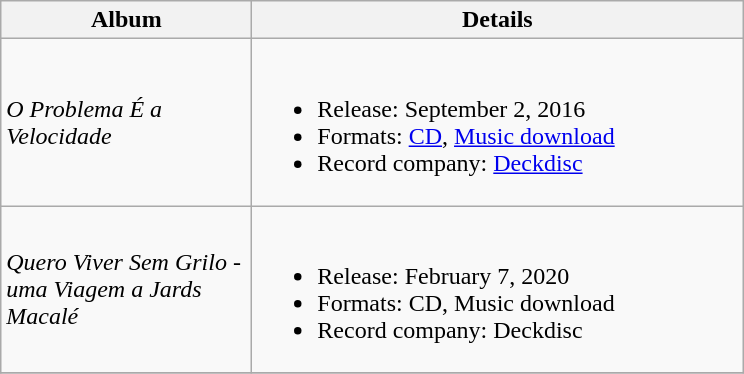<table class="wikitable">
<tr>
<th style="width:10em;">Album</th>
<th style="width:20em;">Details</th>
</tr>
<tr>
<td><em>O Problema É a Velocidade</em></td>
<td><br><ul><li>Release: September 2, 2016</li><li>Formats: <a href='#'>CD</a>, <a href='#'>Music download</a></li><li>Record company: <a href='#'>Deckdisc</a></li></ul></td>
</tr>
<tr>
<td><em>Quero Viver Sem Grilo - uma Viagem a Jards Macalé</em></td>
<td><br><ul><li>Release: February 7, 2020</li><li>Formats: CD, Music download</li><li>Record company: Deckdisc</li></ul></td>
</tr>
<tr>
</tr>
</table>
